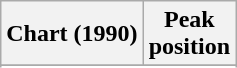<table class="wikitable sortable">
<tr>
<th align="left">Chart (1990)</th>
<th align="center">Peak<br>position</th>
</tr>
<tr>
</tr>
<tr>
</tr>
</table>
